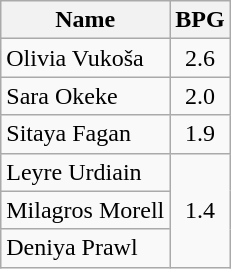<table class="wikitable">
<tr>
<th>Name</th>
<th>BPG</th>
</tr>
<tr>
<td> Olivia Vukoša</td>
<td align=center>2.6</td>
</tr>
<tr>
<td> Sara Okeke</td>
<td align=center>2.0</td>
</tr>
<tr>
<td> Sitaya Fagan</td>
<td align=center>1.9</td>
</tr>
<tr>
<td> Leyre Urdiain</td>
<td align=center rowspan=3>1.4</td>
</tr>
<tr>
<td> Milagros Morell</td>
</tr>
<tr>
<td> Deniya Prawl</td>
</tr>
</table>
